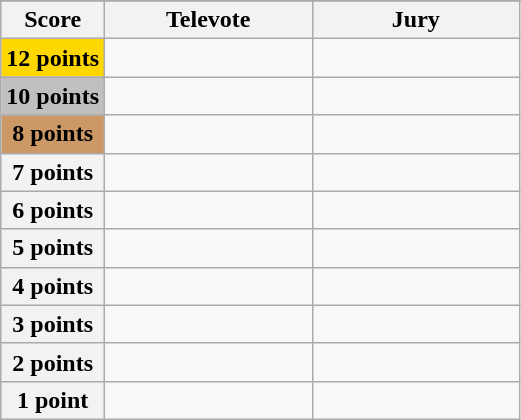<table class="wikitable">
<tr>
</tr>
<tr>
<th scope="col" width="20%">Score</th>
<th scope="col" width="40%">Televote</th>
<th scope="col" width="40%">Jury</th>
</tr>
<tr>
<th scope="row" style="background:gold">12 points</th>
<td></td>
<td></td>
</tr>
<tr>
<th scope="row" style="background:silver">10 points</th>
<td></td>
<td></td>
</tr>
<tr>
<th scope="row" style="background:#CC9966">8 points</th>
<td></td>
<td></td>
</tr>
<tr>
<th scope="row">7 points</th>
<td></td>
<td></td>
</tr>
<tr>
<th scope="row">6 points</th>
<td></td>
<td></td>
</tr>
<tr>
<th scope="row">5 points</th>
<td></td>
<td></td>
</tr>
<tr>
<th scope="row">4 points</th>
<td></td>
<td></td>
</tr>
<tr>
<th scope="row">3 points</th>
<td></td>
<td></td>
</tr>
<tr>
<th scope="row">2 points</th>
<td></td>
<td></td>
</tr>
<tr>
<th scope="row">1 point</th>
<td></td>
<td></td>
</tr>
</table>
